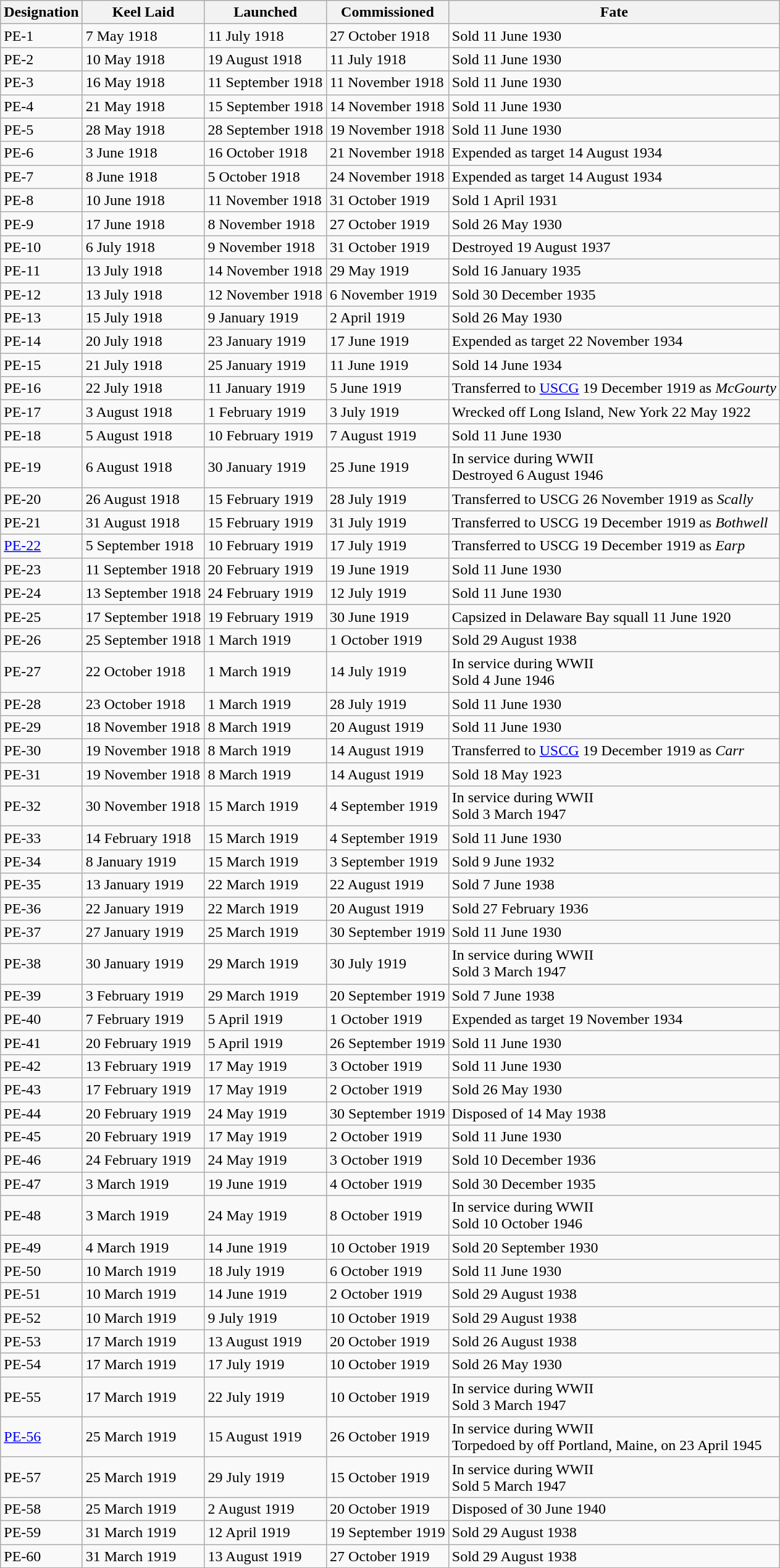<table class="wikitable">
<tr>
<th>Designation</th>
<th>Keel Laid</th>
<th>Launched</th>
<th>Commissioned</th>
<th>Fate</th>
</tr>
<tr>
<td>PE-1</td>
<td>7 May 1918</td>
<td>11 July 1918</td>
<td>27 October 1918</td>
<td>Sold 11 June 1930</td>
</tr>
<tr>
<td>PE-2</td>
<td>10 May 1918</td>
<td>19 August 1918</td>
<td>11 July 1918</td>
<td>Sold 11 June 1930</td>
</tr>
<tr>
<td>PE-3</td>
<td>16 May 1918</td>
<td>11 September 1918</td>
<td>11 November 1918</td>
<td>Sold 11 June 1930</td>
</tr>
<tr>
<td>PE-4</td>
<td>21 May 1918</td>
<td>15 September 1918</td>
<td>14 November 1918</td>
<td>Sold 11 June 1930</td>
</tr>
<tr>
<td>PE-5</td>
<td>28 May 1918</td>
<td>28 September 1918</td>
<td>19 November 1918</td>
<td>Sold 11 June 1930</td>
</tr>
<tr>
<td>PE-6</td>
<td>3 June 1918</td>
<td>16 October 1918</td>
<td>21 November 1918</td>
<td>Expended as target 14 August 1934</td>
</tr>
<tr>
<td>PE-7</td>
<td>8 June 1918</td>
<td>5 October 1918</td>
<td>24 November 1918</td>
<td>Expended as target 14 August 1934</td>
</tr>
<tr>
<td>PE-8</td>
<td>10 June 1918</td>
<td>11 November 1918</td>
<td>31 October 1919</td>
<td>Sold 1 April 1931</td>
</tr>
<tr>
<td>PE-9</td>
<td>17 June 1918</td>
<td>8 November 1918</td>
<td>27 October 1919</td>
<td>Sold 26 May 1930</td>
</tr>
<tr>
<td>PE-10</td>
<td>6 July 1918</td>
<td>9 November 1918</td>
<td>31 October 1919</td>
<td>Destroyed 19 August 1937</td>
</tr>
<tr>
<td>PE-11</td>
<td>13 July 1918</td>
<td>14 November 1918</td>
<td>29 May 1919</td>
<td>Sold 16 January 1935</td>
</tr>
<tr>
<td>PE-12</td>
<td>13 July 1918</td>
<td>12 November 1918</td>
<td>6 November 1919</td>
<td>Sold 30 December 1935</td>
</tr>
<tr>
<td>PE-13</td>
<td>15 July 1918</td>
<td>9 January 1919</td>
<td>2 April 1919</td>
<td>Sold 26 May 1930</td>
</tr>
<tr>
<td>PE-14</td>
<td>20 July 1918</td>
<td>23 January 1919</td>
<td>17 June 1919</td>
<td>Expended as target 22 November 1934</td>
</tr>
<tr>
<td>PE-15</td>
<td>21 July 1918</td>
<td>25 January 1919</td>
<td>11 June 1919</td>
<td>Sold 14 June 1934</td>
</tr>
<tr>
<td>PE-16</td>
<td>22 July 1918</td>
<td>11 January 1919</td>
<td>5 June 1919</td>
<td>Transferred to <a href='#'>USCG</a> 19 December 1919 as <em>McGourty</em></td>
</tr>
<tr>
<td>PE-17</td>
<td>3 August 1918</td>
<td>1 February 1919</td>
<td>3 July 1919</td>
<td>Wrecked off Long Island, New York 22 May 1922</td>
</tr>
<tr>
<td>PE-18</td>
<td>5 August 1918</td>
<td>10 February 1919</td>
<td>7 August 1919</td>
<td>Sold 11 June 1930</td>
</tr>
<tr>
<td>PE-19</td>
<td>6 August 1918</td>
<td>30 January 1919</td>
<td>25 June 1919</td>
<td>In service during WWII<br> Destroyed 6 August 1946</td>
</tr>
<tr>
<td>PE-20</td>
<td>26 August 1918</td>
<td>15 February 1919</td>
<td>28 July 1919</td>
<td>Transferred to USCG 26 November 1919 as <em>Scally</em></td>
</tr>
<tr>
<td>PE-21</td>
<td>31 August 1918</td>
<td>15 February 1919</td>
<td>31 July 1919</td>
<td>Transferred to USCG 19 December 1919 as <em>Bothwell</em></td>
</tr>
<tr>
<td><a href='#'>PE-22</a></td>
<td>5 September 1918</td>
<td>10 February 1919</td>
<td>17 July 1919</td>
<td>Transferred to USCG 19 December 1919 as <em>Earp</em></td>
</tr>
<tr>
<td>PE-23</td>
<td>11 September 1918</td>
<td>20 February 1919</td>
<td>19 June 1919</td>
<td>Sold 11 June 1930</td>
</tr>
<tr>
<td>PE-24</td>
<td>13 September 1918</td>
<td>24 February 1919</td>
<td>12 July 1919</td>
<td>Sold 11 June 1930</td>
</tr>
<tr>
<td>PE-25</td>
<td>17 September 1918</td>
<td>19 February 1919</td>
<td>30 June 1919</td>
<td>Capsized in Delaware Bay squall 11 June 1920</td>
</tr>
<tr>
<td>PE-26</td>
<td>25 September 1918</td>
<td>1 March 1919</td>
<td>1 October 1919</td>
<td>Sold 29 August 1938</td>
</tr>
<tr>
<td>PE-27</td>
<td>22 October 1918</td>
<td>1 March 1919</td>
<td>14 July 1919</td>
<td>In service during WWII<br>Sold 4 June 1946</td>
</tr>
<tr>
<td>PE-28</td>
<td>23 October 1918</td>
<td>1 March 1919</td>
<td>28 July 1919</td>
<td>Sold 11 June 1930</td>
</tr>
<tr>
<td>PE-29</td>
<td>18 November 1918</td>
<td>8 March 1919</td>
<td>20 August 1919</td>
<td>Sold 11 June 1930</td>
</tr>
<tr>
<td>PE-30</td>
<td>19 November 1918</td>
<td>8 March 1919</td>
<td>14 August 1919</td>
<td>Transferred to <a href='#'>USCG</a> 19 December 1919 as <em>Carr</em></td>
</tr>
<tr>
<td>PE-31</td>
<td>19 November 1918</td>
<td>8 March 1919</td>
<td>14 August 1919</td>
<td>Sold 18 May 1923</td>
</tr>
<tr>
<td>PE-32</td>
<td>30 November 1918</td>
<td>15 March 1919</td>
<td>4 September 1919</td>
<td>In service during WWII<br>Sold 3 March 1947</td>
</tr>
<tr>
<td>PE-33</td>
<td>14 February 1918</td>
<td>15 March 1919</td>
<td>4 September 1919</td>
<td>Sold 11 June 1930</td>
</tr>
<tr>
<td>PE-34</td>
<td>8 January 1919</td>
<td>15 March 1919</td>
<td>3 September 1919</td>
<td>Sold 9 June 1932</td>
</tr>
<tr>
<td>PE-35</td>
<td>13 January 1919</td>
<td>22 March 1919</td>
<td>22 August 1919</td>
<td>Sold 7 June 1938</td>
</tr>
<tr>
<td>PE-36</td>
<td>22 January 1919</td>
<td>22 March 1919</td>
<td>20 August 1919</td>
<td>Sold 27 February 1936</td>
</tr>
<tr>
<td>PE-37</td>
<td>27 January 1919</td>
<td>25 March 1919</td>
<td>30 September 1919</td>
<td>Sold 11 June 1930</td>
</tr>
<tr>
<td>PE-38</td>
<td>30 January 1919</td>
<td>29 March 1919</td>
<td>30 July 1919</td>
<td>In service during WWII<br>Sold 3 March 1947</td>
</tr>
<tr>
<td>PE-39</td>
<td>3 February 1919</td>
<td>29 March 1919</td>
<td>20 September 1919</td>
<td>Sold 7 June 1938</td>
</tr>
<tr>
<td>PE-40</td>
<td>7 February 1919</td>
<td>5 April 1919</td>
<td>1 October 1919</td>
<td>Expended as target 19 November 1934</td>
</tr>
<tr>
<td>PE-41</td>
<td>20 February 1919</td>
<td>5 April 1919</td>
<td>26 September 1919</td>
<td>Sold 11 June 1930</td>
</tr>
<tr>
<td>PE-42</td>
<td>13 February 1919</td>
<td>17 May 1919</td>
<td>3 October 1919</td>
<td>Sold 11 June 1930</td>
</tr>
<tr>
<td>PE-43</td>
<td>17 February 1919</td>
<td>17 May 1919</td>
<td>2 October 1919</td>
<td>Sold 26 May 1930</td>
</tr>
<tr>
<td>PE-44</td>
<td>20 February 1919</td>
<td>24 May 1919</td>
<td>30 September 1919</td>
<td>Disposed of 14 May 1938</td>
</tr>
<tr>
<td>PE-45</td>
<td>20 February 1919</td>
<td>17 May 1919</td>
<td>2 October 1919</td>
<td>Sold 11 June 1930</td>
</tr>
<tr>
<td>PE-46</td>
<td>24 February 1919</td>
<td>24 May 1919</td>
<td>3 October 1919</td>
<td>Sold 10 December 1936</td>
</tr>
<tr>
<td>PE-47</td>
<td>3 March 1919</td>
<td>19 June 1919</td>
<td>4 October 1919</td>
<td>Sold 30 December 1935</td>
</tr>
<tr>
<td>PE-48</td>
<td>3 March 1919</td>
<td>24 May 1919</td>
<td>8 October 1919</td>
<td>In service during WWII<br>Sold 10 October 1946</td>
</tr>
<tr>
<td>PE-49</td>
<td>4 March 1919</td>
<td>14 June 1919</td>
<td>10 October 1919</td>
<td>Sold 20 September 1930</td>
</tr>
<tr>
<td>PE-50</td>
<td>10 March 1919</td>
<td>18 July 1919</td>
<td>6 October 1919</td>
<td>Sold 11 June 1930</td>
</tr>
<tr>
<td>PE-51</td>
<td>10 March 1919</td>
<td>14 June 1919</td>
<td>2 October 1919</td>
<td>Sold 29 August 1938</td>
</tr>
<tr>
<td>PE-52</td>
<td>10 March 1919</td>
<td>9 July 1919</td>
<td>10 October 1919</td>
<td>Sold 29 August 1938</td>
</tr>
<tr>
<td>PE-53</td>
<td>17 March 1919</td>
<td>13 August 1919</td>
<td>20 October 1919</td>
<td>Sold 26 August 1938</td>
</tr>
<tr>
<td>PE-54</td>
<td>17 March 1919</td>
<td>17 July 1919</td>
<td>10 October 1919</td>
<td>Sold 26 May 1930</td>
</tr>
<tr>
<td>PE-55</td>
<td>17 March 1919</td>
<td>22 July 1919</td>
<td>10 October 1919</td>
<td>In service during WWII<br>Sold 3 March 1947</td>
</tr>
<tr>
<td><a href='#'>PE-56</a></td>
<td>25 March 1919</td>
<td>15 August 1919</td>
<td>26 October 1919</td>
<td>In service during WWII<br>Torpedoed by  off Portland, Maine, on 23 April 1945</td>
</tr>
<tr>
<td>PE-57</td>
<td>25 March 1919</td>
<td>29 July 1919</td>
<td>15 October 1919</td>
<td>In service during WWII<br>Sold 5 March 1947</td>
</tr>
<tr>
<td>PE-58</td>
<td>25 March 1919</td>
<td>2 August 1919</td>
<td>20 October 1919</td>
<td>Disposed of 30 June 1940</td>
</tr>
<tr>
<td>PE-59</td>
<td>31 March 1919</td>
<td>12 April 1919</td>
<td>19 September 1919</td>
<td>Sold 29 August 1938</td>
</tr>
<tr>
<td>PE-60</td>
<td>31 March 1919</td>
<td>13 August 1919</td>
<td>27 October 1919</td>
<td>Sold 29 August 1938</td>
</tr>
</table>
